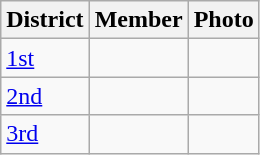<table class="wikitable sortable">
<tr>
<th>District</th>
<th>Member</th>
<th>Photo</th>
</tr>
<tr>
<td><a href='#'>1st</a></td>
<td></td>
<td></td>
</tr>
<tr>
<td><a href='#'>2nd</a></td>
<td></td>
<td></td>
</tr>
<tr>
<td><a href='#'>3rd</a></td>
<td></td>
<td></td>
</tr>
</table>
